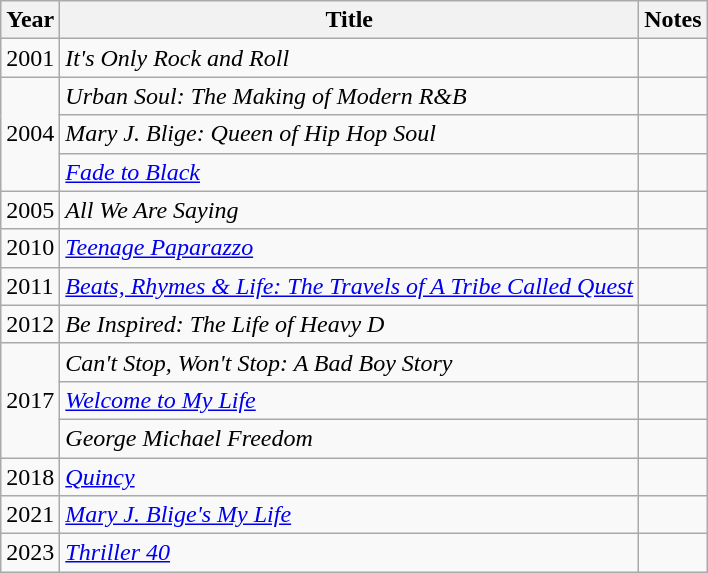<table class="wikitable sortable">
<tr>
<th>Year</th>
<th>Title</th>
<th>Notes</th>
</tr>
<tr>
<td>2001</td>
<td><em>It's Only Rock and Roll</em></td>
<td></td>
</tr>
<tr>
<td rowspan="3">2004</td>
<td><em>Urban Soul: The Making of Modern R&B</em></td>
<td></td>
</tr>
<tr>
<td><em>Mary J. Blige: Queen of Hip Hop Soul</em></td>
<td></td>
</tr>
<tr>
<td><em><a href='#'>Fade to Black</a></em></td>
<td></td>
</tr>
<tr>
<td>2005</td>
<td><em>All We Are Saying</em></td>
<td></td>
</tr>
<tr>
<td>2010</td>
<td><em><a href='#'>Teenage Paparazzo</a></em></td>
<td></td>
</tr>
<tr>
<td>2011</td>
<td><em><a href='#'>Beats, Rhymes & Life: The Travels of A Tribe Called Quest</a></em></td>
<td></td>
</tr>
<tr>
<td>2012</td>
<td><em>Be Inspired: The Life of Heavy D</em></td>
<td></td>
</tr>
<tr>
<td rowspan="3">2017</td>
<td><em>Can't Stop, Won't Stop: A Bad Boy Story</em></td>
<td></td>
</tr>
<tr>
<td><em><a href='#'>Welcome to My Life</a></em></td>
<td></td>
</tr>
<tr>
<td><em>George Michael Freedom</em></td>
<td></td>
</tr>
<tr>
<td>2018</td>
<td><em><a href='#'>Quincy</a></em></td>
<td></td>
</tr>
<tr>
<td>2021</td>
<td><em><a href='#'>Mary J. Blige's My Life</a></em></td>
<td></td>
</tr>
<tr>
<td>2023</td>
<td><em><a href='#'>Thriller 40</a></em></td>
<td></td>
</tr>
</table>
